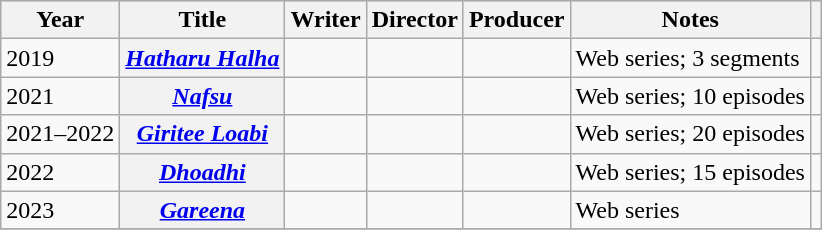<table class="wikitable sortable plainrowheaders">
<tr style="background:#ccc; text-align:center;">
<th scope="col">Year</th>
<th scope="col">Title</th>
<th scope="col">Writer</th>
<th scope="col">Director</th>
<th scope="col">Producer</th>
<th scope="col">Notes</th>
<th scope="col" class="unsortable"></th>
</tr>
<tr>
<td>2019</td>
<th scope="row"><em><a href='#'>Hatharu Halha</a></em></th>
<td></td>
<td></td>
<td></td>
<td>Web series; 3 segments</td>
<td style="text-align: center;"></td>
</tr>
<tr>
<td>2021</td>
<th scope="row"><em><a href='#'>Nafsu</a></em></th>
<td></td>
<td></td>
<td></td>
<td>Web series; 10 episodes</td>
<td style="text-align: center;"></td>
</tr>
<tr>
<td>2021–2022</td>
<th scope="row"><em><a href='#'>Giritee Loabi</a></em></th>
<td></td>
<td></td>
<td></td>
<td>Web series; 20 episodes</td>
<td style="text-align: center;"></td>
</tr>
<tr>
<td>2022</td>
<th scope="row"><em><a href='#'>Dhoadhi</a></em></th>
<td></td>
<td></td>
<td></td>
<td>Web series; 15 episodes</td>
<td style="text-align: center;"></td>
</tr>
<tr>
<td>2023</td>
<th scope="row"><em><a href='#'>Gareena</a></em></th>
<td></td>
<td></td>
<td></td>
<td>Web series</td>
<td style="text-align: center;"></td>
</tr>
<tr>
</tr>
</table>
